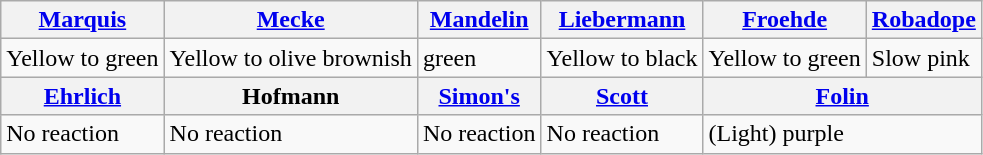<table class="wikitable">
<tr>
<th><a href='#'>Marquis</a></th>
<th><a href='#'>Mecke</a></th>
<th><a href='#'>Mandelin</a></th>
<th><a href='#'>Liebermann</a></th>
<th><a href='#'>Froehde</a></th>
<th><a href='#'>Robadope</a></th>
</tr>
<tr>
<td>Yellow to green</td>
<td>Yellow to olive brownish</td>
<td>green</td>
<td>Yellow to black</td>
<td>Yellow to green</td>
<td>Slow pink</td>
</tr>
<tr>
<th><a href='#'>Ehrlich</a></th>
<th>Hofmann</th>
<th><a href='#'>Simon's</a></th>
<th><a href='#'>Scott</a></th>
<th colspan="2"><a href='#'>Folin</a></th>
</tr>
<tr>
<td>No reaction</td>
<td>No reaction</td>
<td>No reaction</td>
<td>No reaction</td>
<td colspan="2">(Light) purple</td>
</tr>
</table>
